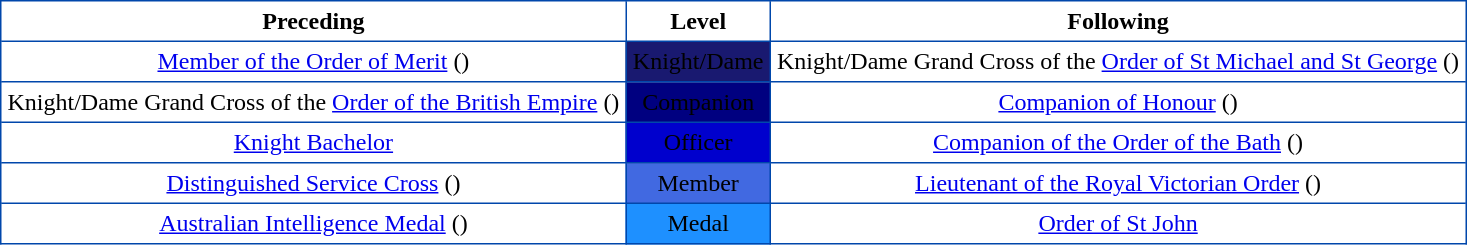<table border="1" cellpadding="4" cellspacing="0" style="margin: 1em 1em 1em 0; background:white; border: 1px #0047AB solid; border-collapse: collapse;">
<tr>
<th>Preceding</th>
<th>Level</th>
<th>Following</th>
</tr>
<tr align=center>
<td><a href='#'>Member of the Order of Merit</a> ()</td>
<td style="background:#191970;"><span>Knight/Dame</span></td>
<td>Knight/Dame Grand Cross of the <a href='#'>Order of St Michael and St George</a> ()</td>
</tr>
<tr align=center>
<td>Knight/Dame Grand Cross of the <a href='#'>Order of the British Empire</a> ()</td>
<td style="background:navy;"><span>Companion</span></td>
<td><a href='#'>Companion of Honour</a> ()</td>
</tr>
<tr align=center>
<td><a href='#'>Knight Bachelor</a></td>
<td style="background:#0000cd;"><span>Officer</span></td>
<td><a href='#'>Companion of the Order of the Bath</a> ()</td>
</tr>
<tr align=center>
<td><a href='#'>Distinguished Service Cross</a> ()</td>
<td style="background:#4169e1;"><span>Member</span></td>
<td><a href='#'>Lieutenant of the Royal Victorian Order</a> ()</td>
</tr>
<tr align=center>
<td><a href='#'>Australian Intelligence Medal</a> ()</td>
<td style="background:#1e90ff;"><span>Medal</span></td>
<td><a href='#'>Order of St John</a></td>
</tr>
</table>
